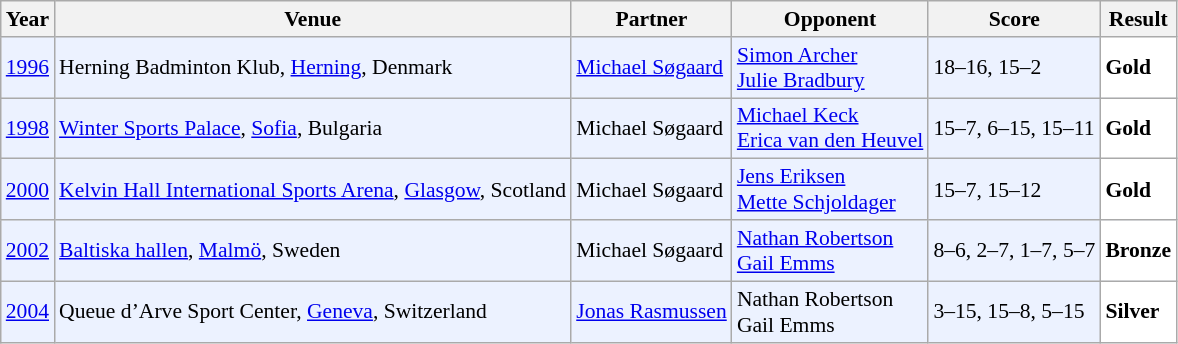<table class="sortable wikitable" style="font-size: 90%;">
<tr>
<th>Year</th>
<th>Venue</th>
<th>Partner</th>
<th>Opponent</th>
<th>Score</th>
<th>Result</th>
</tr>
<tr style="background:#ECF2FF">
<td align="center"><a href='#'>1996</a></td>
<td align="left">Herning Badminton Klub, <a href='#'>Herning</a>, Denmark</td>
<td align="left"> <a href='#'>Michael Søgaard</a></td>
<td align="left"> <a href='#'>Simon Archer</a> <br>  <a href='#'>Julie Bradbury</a></td>
<td align="left">18–16, 15–2</td>
<td style="text-align:left; background:white"> <strong>Gold</strong></td>
</tr>
<tr style="background:#ECF2FF">
<td align="center"><a href='#'>1998</a></td>
<td align="left"><a href='#'>Winter Sports Palace</a>, <a href='#'>Sofia</a>, Bulgaria</td>
<td align="left"> Michael Søgaard</td>
<td align="left"> <a href='#'>Michael Keck</a> <br>  <a href='#'>Erica van den Heuvel</a></td>
<td align="left">15–7, 6–15, 15–11</td>
<td style="text-align:left; background:white"> <strong>Gold</strong></td>
</tr>
<tr style="background:#ECF2FF">
<td align="center"><a href='#'>2000</a></td>
<td align="left"><a href='#'>Kelvin Hall International Sports Arena</a>, <a href='#'>Glasgow</a>, Scotland</td>
<td align="left"> Michael Søgaard</td>
<td align="left"> <a href='#'>Jens Eriksen</a> <br>  <a href='#'>Mette Schjoldager</a></td>
<td align="left">15–7, 15–12</td>
<td style="text-align:left; background:white"> <strong>Gold</strong></td>
</tr>
<tr style="background:#ECF2FF">
<td align="center"><a href='#'>2002</a></td>
<td align="left"><a href='#'>Baltiska hallen</a>, <a href='#'>Malmö</a>, Sweden</td>
<td align="left"> Michael Søgaard</td>
<td align="left"> <a href='#'>Nathan Robertson</a> <br>  <a href='#'>Gail Emms</a></td>
<td align="left">8–6, 2–7, 1–7, 5–7</td>
<td style="text-align:left; background:white"> <strong>Bronze</strong></td>
</tr>
<tr style="background:#ECF2FF">
<td align="center"><a href='#'>2004</a></td>
<td align="left">Queue d’Arve Sport Center, <a href='#'>Geneva</a>, Switzerland</td>
<td align="left"> <a href='#'>Jonas Rasmussen</a></td>
<td align="left"> Nathan Robertson <br>  Gail Emms</td>
<td align="left">3–15, 15–8, 5–15</td>
<td style="text-align:left; background:white"> <strong>Silver</strong></td>
</tr>
</table>
